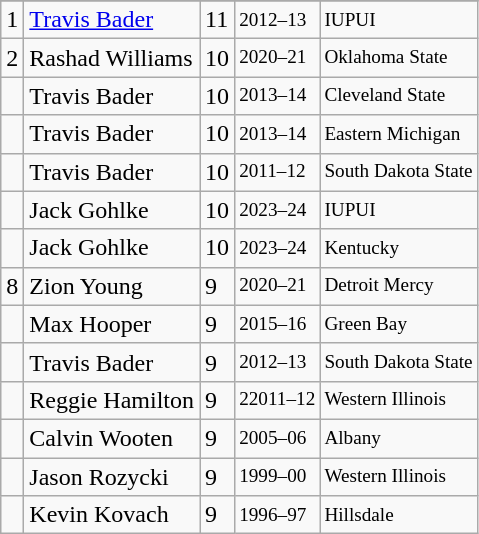<table class="wikitable">
<tr>
</tr>
<tr>
<td>1</td>
<td><a href='#'>Travis Bader</a></td>
<td>11</td>
<td style="font-size:80%;">2012–13</td>
<td style="font-size:80%;">IUPUI</td>
</tr>
<tr>
<td>2</td>
<td>Rashad Williams</td>
<td>10</td>
<td style="font-size:80%;">2020–21</td>
<td style="font-size:80%;">Oklahoma State</td>
</tr>
<tr>
<td></td>
<td>Travis Bader</td>
<td>10</td>
<td style="font-size:80%;">2013–14</td>
<td style="font-size:80%;">Cleveland State</td>
</tr>
<tr>
<td></td>
<td>Travis Bader</td>
<td>10</td>
<td style="font-size:80%;">2013–14</td>
<td style="font-size:80%;">Eastern Michigan</td>
</tr>
<tr>
<td></td>
<td>Travis Bader</td>
<td>10</td>
<td style="font-size:80%;">2011–12</td>
<td style="font-size:80%;">South Dakota State</td>
</tr>
<tr>
<td></td>
<td>Jack Gohlke</td>
<td>10</td>
<td style="font-size:80%;">2023–24</td>
<td style="font-size:80%;">IUPUI</td>
</tr>
<tr>
<td></td>
<td>Jack Gohlke</td>
<td>10</td>
<td style="font-size:80%;">2023–24</td>
<td style="font-size:80%;">Kentucky</td>
</tr>
<tr>
<td>8</td>
<td>Zion Young</td>
<td>9</td>
<td style="font-size:80%;">2020–21</td>
<td style="font-size:80%;">Detroit Mercy</td>
</tr>
<tr>
<td></td>
<td>Max Hooper</td>
<td>9</td>
<td style="font-size:80%;">2015–16</td>
<td style="font-size:80%;">Green Bay</td>
</tr>
<tr>
<td></td>
<td>Travis Bader</td>
<td>9</td>
<td style="font-size:80%;">2012–13</td>
<td style="font-size:80%;">South Dakota State</td>
</tr>
<tr>
<td></td>
<td>Reggie Hamilton</td>
<td>9</td>
<td style="font-size:80%;">22011–12</td>
<td style="font-size:80%;">Western Illinois</td>
</tr>
<tr>
<td></td>
<td>Calvin Wooten</td>
<td>9</td>
<td style="font-size:80%;">2005–06</td>
<td style="font-size:80%;">Albany</td>
</tr>
<tr>
<td></td>
<td>Jason Rozycki</td>
<td>9</td>
<td style="font-size:80%;">1999–00</td>
<td style="font-size:80%;">Western Illinois</td>
</tr>
<tr>
<td></td>
<td>Kevin Kovach</td>
<td>9</td>
<td style="font-size:80%;">1996–97</td>
<td style="font-size:80%;">Hillsdale</td>
</tr>
</table>
